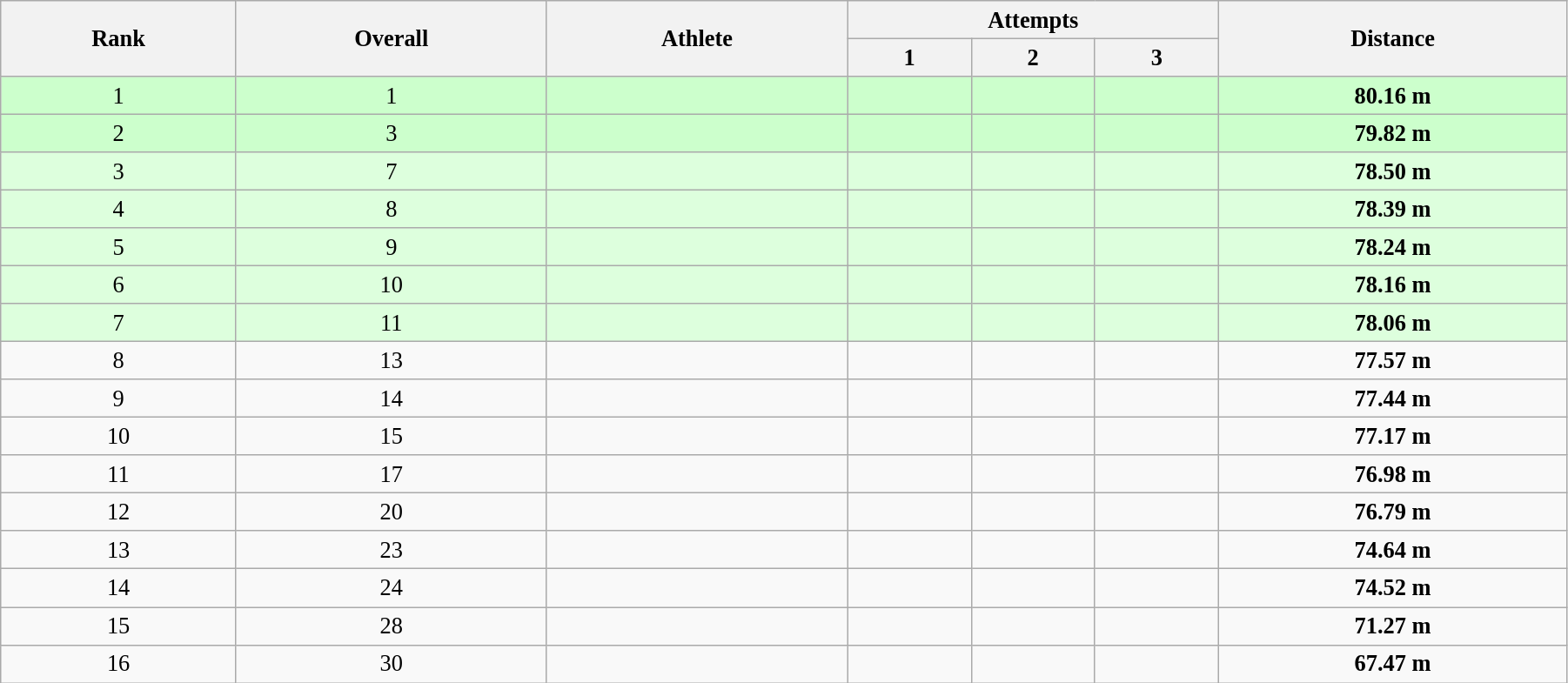<table class="wikitable" style=" text-align:center; font-size:110%;" width="95%">
<tr>
<th rowspan="2">Rank</th>
<th rowspan="2">Overall</th>
<th rowspan="2">Athlete</th>
<th colspan="3">Attempts</th>
<th rowspan="2">Distance</th>
</tr>
<tr>
<th>1</th>
<th>2</th>
<th>3</th>
</tr>
<tr style="background:#ccffcc;">
<td>1</td>
<td>1</td>
<td align=left></td>
<td></td>
<td></td>
<td></td>
<td><strong>80.16 m</strong></td>
</tr>
<tr style="background:#ccffcc;">
<td>2</td>
<td>3</td>
<td align=left></td>
<td></td>
<td></td>
<td></td>
<td><strong>79.82 m</strong></td>
</tr>
<tr style="background:#ddffdd;">
<td>3</td>
<td>7</td>
<td align=left></td>
<td></td>
<td></td>
<td></td>
<td><strong>78.50 m</strong></td>
</tr>
<tr style="background:#ddffdd;">
<td>4</td>
<td>8</td>
<td align=left></td>
<td></td>
<td></td>
<td></td>
<td><strong>78.39 m</strong></td>
</tr>
<tr style="background:#ddffdd;">
<td>5</td>
<td>9</td>
<td align=left></td>
<td></td>
<td></td>
<td></td>
<td><strong>78.24 m</strong></td>
</tr>
<tr style="background:#ddffdd;">
<td>6</td>
<td>10</td>
<td align=left></td>
<td></td>
<td></td>
<td></td>
<td><strong>78.16 m</strong></td>
</tr>
<tr style="background:#ddffdd;">
<td>7</td>
<td>11</td>
<td align=left></td>
<td></td>
<td></td>
<td></td>
<td><strong>78.06 m</strong></td>
</tr>
<tr>
<td>8</td>
<td>13</td>
<td align=left></td>
<td></td>
<td></td>
<td></td>
<td><strong>77.57 m</strong></td>
</tr>
<tr>
<td>9</td>
<td>14</td>
<td align=left></td>
<td></td>
<td></td>
<td></td>
<td><strong>77.44 m</strong></td>
</tr>
<tr>
<td>10</td>
<td>15</td>
<td align=left></td>
<td></td>
<td></td>
<td></td>
<td><strong>77.17 m</strong></td>
</tr>
<tr>
<td>11</td>
<td>17</td>
<td align=left></td>
<td></td>
<td></td>
<td></td>
<td><strong>76.98 m</strong></td>
</tr>
<tr>
<td>12</td>
<td>20</td>
<td align=left></td>
<td></td>
<td></td>
<td></td>
<td><strong>76.79 m </strong></td>
</tr>
<tr>
<td>13</td>
<td>23</td>
<td align=left></td>
<td></td>
<td></td>
<td></td>
<td><strong>74.64 m</strong></td>
</tr>
<tr>
<td>14</td>
<td>24</td>
<td align=left></td>
<td></td>
<td></td>
<td></td>
<td><strong>74.52 m</strong></td>
</tr>
<tr>
<td>15</td>
<td>28</td>
<td align=left></td>
<td></td>
<td></td>
<td></td>
<td><strong>71.27 m</strong></td>
</tr>
<tr>
<td>16</td>
<td>30</td>
<td align=left></td>
<td></td>
<td></td>
<td></td>
<td><strong>67.47 m</strong></td>
</tr>
</table>
